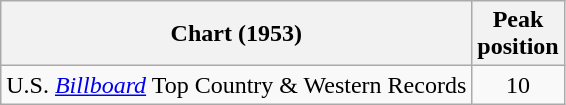<table class="wikitable sortable">
<tr>
<th align="center">Chart (1953)</th>
<th align="center">Peak<br>position</th>
</tr>
<tr>
<td>U.S. <em><a href='#'>Billboard</a></em> Top Country & Western Records</td>
<td align="center">10</td>
</tr>
</table>
